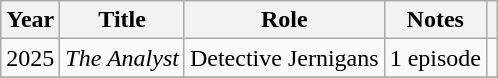<table class="wikitable">
<tr>
<th scope="col">Year</th>
<th scope="col">Title</th>
<th scope="col">Role</th>
<th scope="col">Notes</th>
<th class="unsortable"></th>
</tr>
<tr>
<td>2025</td>
<td><em>The Analyst</em></td>
<td>Detective Jernigans</td>
<td>1 episode</td>
<td></td>
</tr>
<tr>
</tr>
</table>
